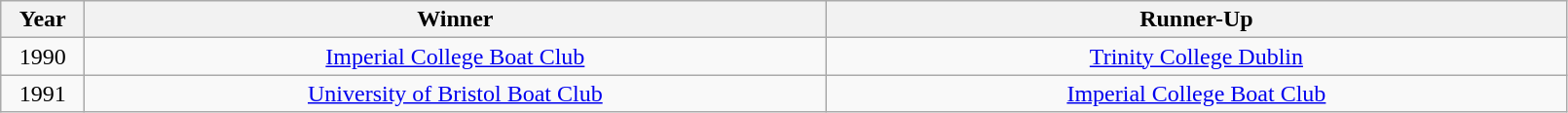<table class="wikitable" style="text-align:center">
<tr>
<th width=50>Year</th>
<th width=500>Winner</th>
<th width=500>Runner-Up</th>
</tr>
<tr>
<td>1990</td>
<td><a href='#'>Imperial College Boat Club</a></td>
<td><a href='#'>Trinity College Dublin</a></td>
</tr>
<tr>
<td>1991</td>
<td><a href='#'>University of Bristol Boat Club</a></td>
<td><a href='#'>Imperial College Boat Club</a></td>
</tr>
</table>
